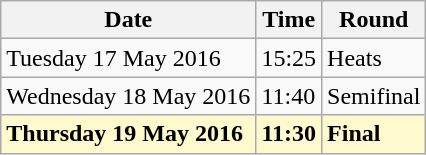<table class="wikitable">
<tr>
<th>Date</th>
<th>Time</th>
<th>Round</th>
</tr>
<tr>
<td>Tuesday 17 May 2016</td>
<td>15:25</td>
<td>Heats</td>
</tr>
<tr>
<td>Wednesday 18 May 2016</td>
<td>11:40</td>
<td>Semifinal</td>
</tr>
<tr>
<td style=background:lemonchiffon><strong>Thursday 19 May 2016</strong></td>
<td style=background:lemonchiffon><strong>11:30</strong></td>
<td style=background:lemonchiffon><strong>Final</strong></td>
</tr>
</table>
